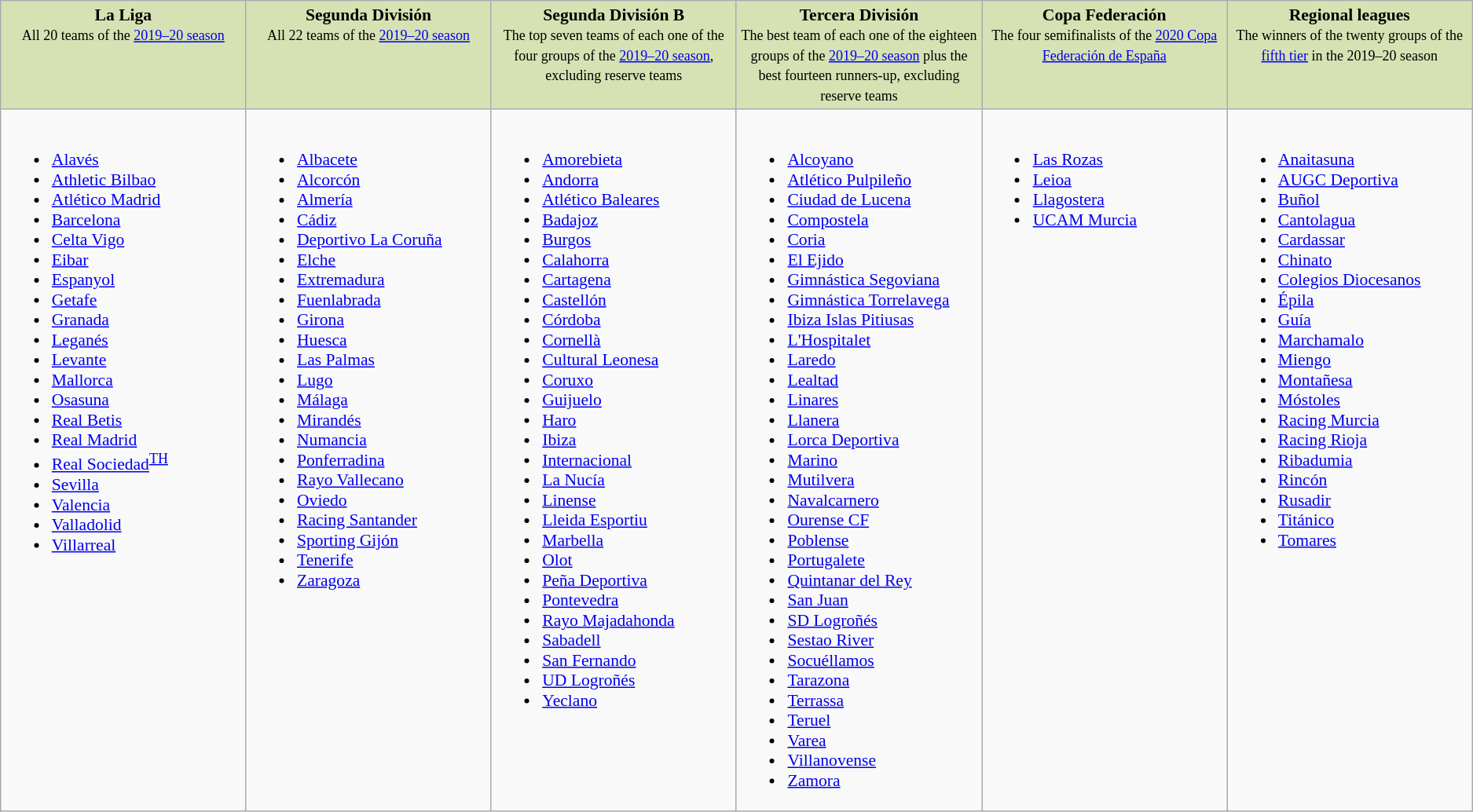<table class="wikitable" style="font-size:90%">
<tr style="background-color:#d6e2b3; text-align:center; vertical-align:top">
<td style="width:16.67%"><strong>La Liga</strong><br><small>All 20 teams of the <a href='#'>2019–20 season</a></small></td>
<td style="width:16.67%"><strong>Segunda División</strong><br><small>All 22 teams of the <a href='#'>2019–20 season</a></small></td>
<td style="width:16.67%"><strong>Segunda División B</strong><br><small>The top seven teams of each one of the four groups of the <a href='#'>2019–20 season</a>, excluding reserve teams</small></td>
<td style="width:16.67%"><strong>Tercera División</strong><br><small>The best team of each one of the eighteen groups of the <a href='#'>2019–20 season</a> plus the best fourteen runners-up, excluding reserve teams</small></td>
<td style="width:16.67%"><strong>Copa Federación</strong><br><small>The four semifinalists of the <a href='#'>2020 Copa Federación de España</a></small></td>
<td style="width:16.67%"><strong>Regional leagues</strong><br><small>The winners of the twenty groups of the <a href='#'>fifth tier</a> in the 2019–20 season</small></td>
</tr>
<tr style="vertical-align:top">
<td><br><ul><li><a href='#'>Alavés</a></li><li><a href='#'>Athletic Bilbao</a></li><li><a href='#'>Atlético Madrid</a></li><li><a href='#'>Barcelona</a></li><li><a href='#'>Celta Vigo</a></li><li><a href='#'>Eibar</a></li><li><a href='#'>Espanyol</a></li><li><a href='#'>Getafe</a></li><li><a href='#'>Granada</a></li><li><a href='#'>Leganés</a></li><li><a href='#'>Levante</a></li><li><a href='#'>Mallorca</a></li><li><a href='#'>Osasuna</a></li><li><a href='#'>Real Betis</a></li><li><a href='#'>Real Madrid</a></li><li><a href='#'>Real Sociedad</a><sup><a href='#'>TH</a></sup></li><li><a href='#'>Sevilla</a></li><li><a href='#'>Valencia</a></li><li><a href='#'>Valladolid</a></li><li><a href='#'>Villarreal</a></li></ul></td>
<td><br><ul><li><a href='#'>Albacete</a></li><li><a href='#'>Alcorcón</a></li><li><a href='#'>Almería</a></li><li><a href='#'>Cádiz</a></li><li><a href='#'>Deportivo La Coruña</a></li><li><a href='#'>Elche</a></li><li><a href='#'>Extremadura</a></li><li><a href='#'>Fuenlabrada</a></li><li><a href='#'>Girona</a></li><li><a href='#'>Huesca</a></li><li><a href='#'>Las Palmas</a></li><li><a href='#'>Lugo</a></li><li><a href='#'>Málaga</a></li><li><a href='#'>Mirandés</a></li><li><a href='#'>Numancia</a></li><li><a href='#'>Ponferradina</a></li><li><a href='#'>Rayo Vallecano</a></li><li><a href='#'>Oviedo</a></li><li><a href='#'>Racing Santander</a></li><li><a href='#'>Sporting Gijón</a></li><li><a href='#'>Tenerife</a></li><li><a href='#'>Zaragoza</a></li></ul></td>
<td><br><ul><li><a href='#'>Amorebieta</a></li><li><a href='#'>Andorra</a></li><li><a href='#'>Atlético Baleares</a></li><li><a href='#'>Badajoz</a></li><li><a href='#'>Burgos</a></li><li><a href='#'>Calahorra</a></li><li><a href='#'>Cartagena</a></li><li><a href='#'>Castellón</a></li><li><a href='#'>Córdoba</a></li><li><a href='#'>Cornellà</a></li><li><a href='#'>Cultural Leonesa</a></li><li><a href='#'>Coruxo</a></li><li><a href='#'>Guijuelo</a></li><li><a href='#'>Haro</a></li><li><a href='#'>Ibiza</a></li><li><a href='#'>Internacional</a></li><li><a href='#'>La Nucía</a></li><li><a href='#'>Linense</a></li><li><a href='#'>Lleida Esportiu</a></li><li><a href='#'>Marbella</a></li><li><a href='#'>Olot</a></li><li><a href='#'>Peña Deportiva</a></li><li><a href='#'>Pontevedra</a></li><li><a href='#'>Rayo Majadahonda</a></li><li><a href='#'>Sabadell</a></li><li><a href='#'>San Fernando</a></li><li><a href='#'>UD Logroñés</a></li><li><a href='#'>Yeclano</a></li></ul></td>
<td><br><ul><li><a href='#'>Alcoyano</a></li><li><a href='#'>Atlético Pulpileño</a></li><li><a href='#'>Ciudad de Lucena</a></li><li><a href='#'>Compostela</a></li><li><a href='#'>Coria</a></li><li><a href='#'>El Ejido</a></li><li><a href='#'>Gimnástica Segoviana</a></li><li><a href='#'>Gimnástica Torrelavega</a></li><li><a href='#'>Ibiza Islas Pitiusas</a></li><li><a href='#'>L'Hospitalet</a></li><li><a href='#'>Laredo</a></li><li><a href='#'>Lealtad</a></li><li><a href='#'>Linares</a></li><li><a href='#'>Llanera</a></li><li><a href='#'>Lorca Deportiva</a></li><li><a href='#'>Marino</a></li><li><a href='#'>Mutilvera</a></li><li><a href='#'>Navalcarnero</a></li><li><a href='#'>Ourense CF</a></li><li><a href='#'>Poblense</a></li><li><a href='#'>Portugalete</a></li><li><a href='#'>Quintanar del Rey</a></li><li><a href='#'>San Juan</a></li><li><a href='#'>SD Logroñés</a></li><li><a href='#'>Sestao River</a></li><li><a href='#'>Socuéllamos</a></li><li><a href='#'>Tarazona</a></li><li><a href='#'>Terrassa</a></li><li><a href='#'>Teruel</a></li><li><a href='#'>Varea</a></li><li><a href='#'>Villanovense</a></li><li><a href='#'>Zamora</a></li></ul></td>
<td><br><ul><li><a href='#'>Las Rozas</a></li><li><a href='#'>Leioa</a></li><li><a href='#'>Llagostera</a></li><li><a href='#'>UCAM Murcia</a></li></ul></td>
<td><br><ul><li><a href='#'>Anaitasuna</a></li><li><a href='#'>AUGC Deportiva</a></li><li><a href='#'>Buñol</a></li><li><a href='#'>Cantolagua</a></li><li><a href='#'>Cardassar</a></li><li><a href='#'>Chinato</a></li><li><a href='#'>Colegios Diocesanos</a></li><li><a href='#'>Épila</a></li><li><a href='#'>Guía</a></li><li><a href='#'>Marchamalo</a></li><li><a href='#'>Miengo</a></li><li><a href='#'>Montañesa</a></li><li><a href='#'>Móstoles</a></li><li><a href='#'>Racing Murcia</a></li><li><a href='#'>Racing Rioja</a></li><li><a href='#'>Ribadumia</a></li><li><a href='#'>Rincón</a></li><li><a href='#'>Rusadir</a></li><li><a href='#'>Titánico</a></li><li><a href='#'>Tomares</a></li></ul></td>
</tr>
</table>
